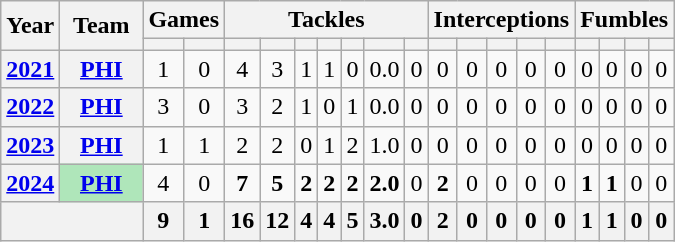<table class="wikitable" style="text-align: center;">
<tr>
<th rowspan="2">Year</th>
<th rowspan="2">Team</th>
<th colspan="2">Games</th>
<th colspan="7">Tackles</th>
<th colspan="5">Interceptions</th>
<th colspan="4">Fumbles</th>
</tr>
<tr>
<th></th>
<th></th>
<th></th>
<th></th>
<th></th>
<th></th>
<th></th>
<th></th>
<th></th>
<th></th>
<th></th>
<th></th>
<th></th>
<th></th>
<th></th>
<th></th>
<th></th>
<th></th>
</tr>
<tr>
<th><a href='#'>2021</a></th>
<th><a href='#'>PHI</a></th>
<td>1</td>
<td>0</td>
<td>4</td>
<td>3</td>
<td>1</td>
<td>1</td>
<td>0</td>
<td>0.0</td>
<td>0</td>
<td>0</td>
<td>0</td>
<td>0</td>
<td>0</td>
<td>0</td>
<td>0</td>
<td>0</td>
<td>0</td>
<td>0</td>
</tr>
<tr>
<th><a href='#'>2022</a></th>
<th><a href='#'>PHI</a></th>
<td>3</td>
<td>0</td>
<td>3</td>
<td>2</td>
<td>1</td>
<td>0</td>
<td>1</td>
<td>0.0</td>
<td>0</td>
<td>0</td>
<td>0</td>
<td>0</td>
<td>0</td>
<td>0</td>
<td>0</td>
<td>0</td>
<td>0</td>
<td>0</td>
</tr>
<tr>
<th><a href='#'>2023</a></th>
<th><a href='#'>PHI</a></th>
<td>1</td>
<td>1</td>
<td>2</td>
<td>2</td>
<td>0</td>
<td>1</td>
<td>2</td>
<td>1.0</td>
<td>0</td>
<td>0</td>
<td>0</td>
<td>0</td>
<td>0</td>
<td>0</td>
<td>0</td>
<td>0</td>
<td>0</td>
<td>0</td>
</tr>
<tr>
<th><a href='#'>2024</a></th>
<th style="background:#afe6ba; width:3em;"><a href='#'>PHI</a></th>
<td>4</td>
<td>0</td>
<td><strong>7</strong></td>
<td><strong>5</strong></td>
<td><strong>2</strong></td>
<td><strong>2</strong></td>
<td><strong>2</strong></td>
<td><strong>2.0</strong></td>
<td>0</td>
<td><strong>2</strong></td>
<td>0</td>
<td>0</td>
<td>0</td>
<td>0</td>
<td><strong>1</strong></td>
<td><strong>1</strong></td>
<td>0</td>
<td>0</td>
</tr>
<tr>
<th colspan="2"></th>
<th>9</th>
<th>1</th>
<th>16</th>
<th>12</th>
<th>4</th>
<th>4</th>
<th>5</th>
<th>3.0</th>
<th>0</th>
<th>2</th>
<th>0</th>
<th>0</th>
<th>0</th>
<th>0</th>
<th>1</th>
<th>1</th>
<th>0</th>
<th>0</th>
</tr>
</table>
